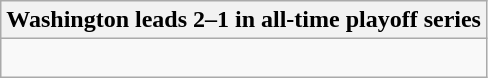<table class="wikitable collapsible collapsed">
<tr>
<th>Washington leads 2–1 in all-time playoff series</th>
</tr>
<tr>
<td><br>

</td>
</tr>
</table>
